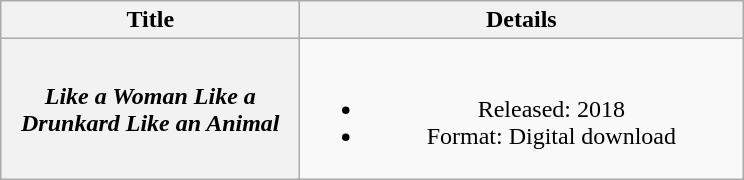<table class="wikitable plainrowheaders" style="text-align:center">
<tr>
<th scope="col" style="width:12em;">Title</th>
<th scope="col" style="width:18em;">Details</th>
</tr>
<tr>
<th scope="row"><em>Like a Woman Like a Drunkard Like an Animal</em></th>
<td><br><ul><li>Released: 2018</li><li>Format: Digital download</li></ul></td>
</tr>
</table>
